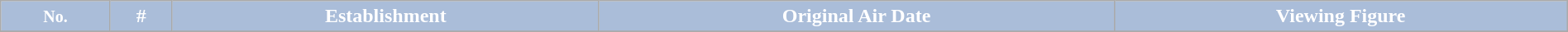<table class="wikitable plainrowheaders" style="width:100%; margin:auto;">
<tr style="color:#fff;">
<th style="background:#AABDD9;"><small>No.</small></th>
<th style="background:#AABDD9;">#</th>
<th style="background:#AABDD9;">Establishment</th>
<th style="background:#AABDD9;">Original Air Date</th>
<th style="background:#AABDD9;">Viewing Figure</th>
</tr>
<tr>
</tr>
</table>
